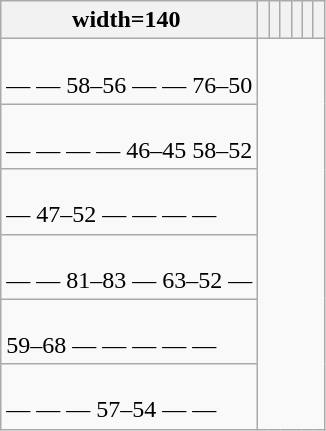<table class="wikitable" style="text-align:center;">
<tr>
<th>width=140 </th>
<th></th>
<th></th>
<th></th>
<th></th>
<th></th>
<th></th>
</tr>
<tr>
<td style="text-align:left;"><br> —
 —
 58–56
 —
 —
 76–50</td>
</tr>
<tr>
<td style="text-align:left;"><br> —
 —
 —
 —
 46–45
 58–52</td>
</tr>
<tr>
<td style="text-align:left;"><br> —
 47–52
 —
 —
 —
 —</td>
</tr>
<tr>
<td style="text-align:left;"><br> —
 —
 81–83
 —
 63–52
 —</td>
</tr>
<tr>
<td style="text-align:left;"><br> 59–68
 —
 —
 —
 —
 —</td>
</tr>
<tr>
<td style="text-align:left;"><br> —
 —
 —
 57–54
 —
 —</td>
</tr>
</table>
